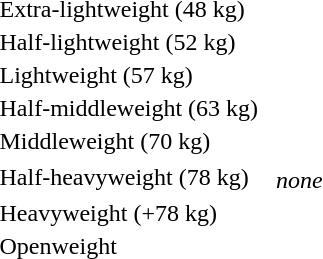<table>
<tr>
<td rowspan=2>Extra-lightweight (48 kg)<br></td>
<td rowspan=2></td>
<td rowspan=2></td>
<td></td>
</tr>
<tr>
<td></td>
</tr>
<tr>
<td rowspan=2>Half-lightweight (52 kg)<br></td>
<td rowspan=2></td>
<td rowspan=2></td>
<td></td>
</tr>
<tr>
<td></td>
</tr>
<tr>
<td rowspan=2>Lightweight (57 kg)<br></td>
<td rowspan=2></td>
<td rowspan=2></td>
<td></td>
</tr>
<tr>
<td></td>
</tr>
<tr>
<td rowspan=2>Half-middleweight (63 kg)<br></td>
<td rowspan=2></td>
<td rowspan=2></td>
<td></td>
</tr>
<tr>
<td></td>
</tr>
<tr>
<td rowspan=2>Middleweight (70 kg)<br></td>
<td rowspan=2></td>
<td rowspan=2></td>
<td></td>
</tr>
<tr>
<td></td>
</tr>
<tr>
<td rowspan=2>Half-heavyweight (78 kg)<br></td>
<td rowspan=2></td>
<td rowspan=2></td>
<td></td>
</tr>
<tr>
<td><em>none</em></td>
</tr>
<tr>
<td rowspan=2>Heavyweight (+78 kg)<br></td>
<td rowspan=2></td>
<td rowspan=2></td>
<td></td>
</tr>
<tr>
<td></td>
</tr>
<tr>
<td rowspan=2>Openweight<br></td>
<td rowspan=2></td>
<td rowspan=2></td>
<td></td>
</tr>
<tr>
<td></td>
</tr>
</table>
